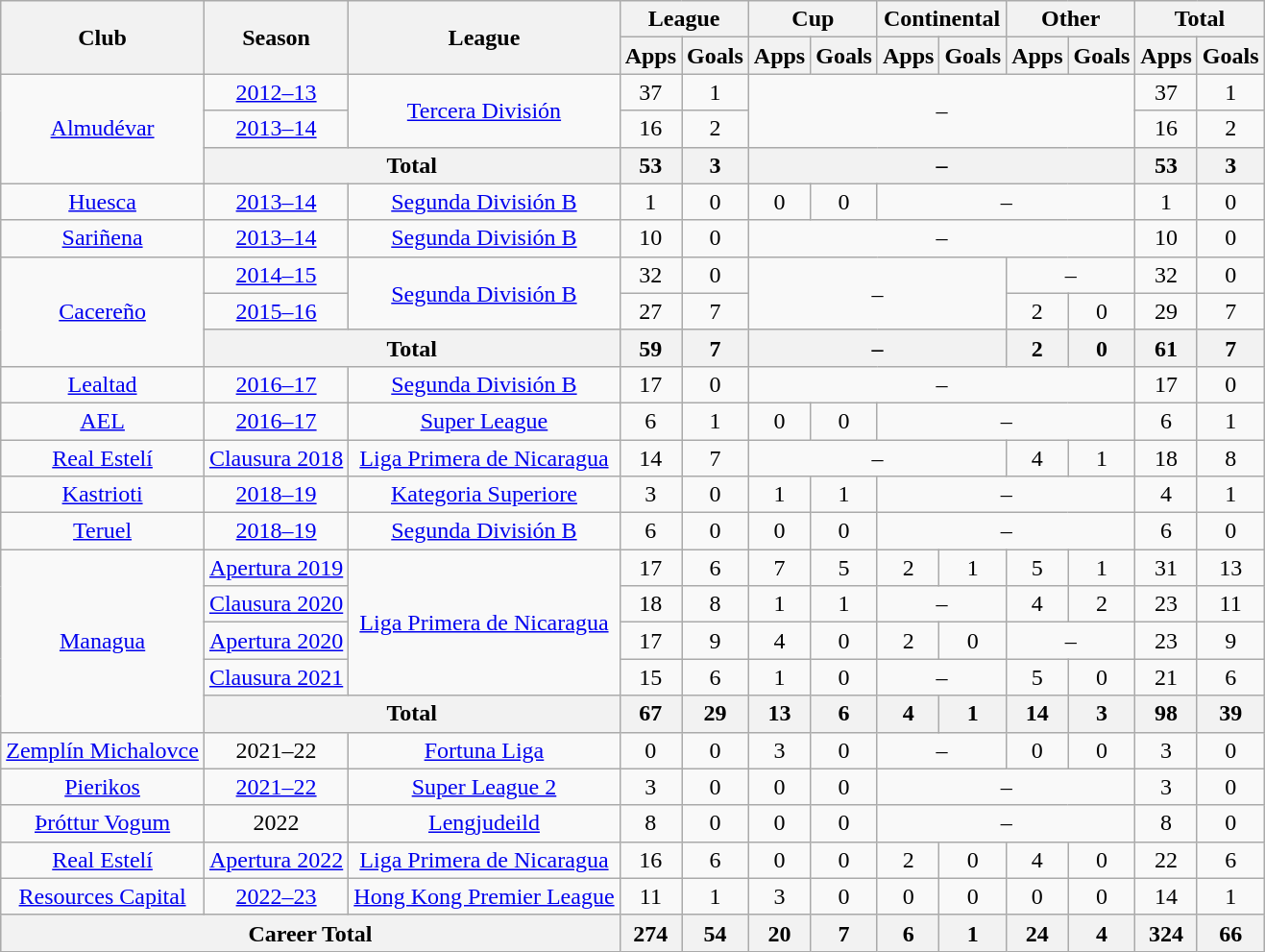<table class="wikitable" style="text-align: center;">
<tr>
<th rowspan="2">Club</th>
<th rowspan="2">Season</th>
<th rowspan="2">League</th>
<th colspan="2">League</th>
<th colspan="2">Cup</th>
<th colspan="2">Continental</th>
<th colspan="2">Other</th>
<th colspan="2">Total</th>
</tr>
<tr>
<th>Apps</th>
<th>Goals</th>
<th>Apps</th>
<th>Goals</th>
<th>Apps</th>
<th>Goals</th>
<th>Apps</th>
<th>Goals</th>
<th>Apps</th>
<th>Goals</th>
</tr>
<tr>
<td rowspan="3"><a href='#'>Almudévar</a></td>
<td><a href='#'>2012–13</a></td>
<td rowspan="2"><a href='#'>Tercera División</a></td>
<td>37</td>
<td>1</td>
<td colspan="6" rowspan="2">–</td>
<td>37</td>
<td>1</td>
</tr>
<tr>
<td><a href='#'>2013–14</a></td>
<td>16</td>
<td>2</td>
<td>16</td>
<td>2</td>
</tr>
<tr>
<th colspan="2">Total</th>
<th>53</th>
<th>3</th>
<th colspan="6">–</th>
<th>53</th>
<th>3</th>
</tr>
<tr>
<td><a href='#'>Huesca</a></td>
<td><a href='#'>2013–14</a></td>
<td><a href='#'>Segunda División B</a></td>
<td>1</td>
<td>0</td>
<td>0</td>
<td>0</td>
<td colspan="4">–</td>
<td>1</td>
<td>0</td>
</tr>
<tr>
<td><a href='#'>Sariñena</a></td>
<td><a href='#'>2013–14</a></td>
<td><a href='#'>Segunda División B</a></td>
<td>10</td>
<td>0</td>
<td colspan="6">–</td>
<td>10</td>
<td>0</td>
</tr>
<tr>
<td rowspan="3"><a href='#'>Cacereño</a></td>
<td><a href='#'>2014–15</a></td>
<td rowspan="2"><a href='#'>Segunda División B</a></td>
<td>32</td>
<td>0</td>
<td colspan="4" rowspan="2">–</td>
<td colspan="2">–</td>
<td>32</td>
<td>0</td>
</tr>
<tr>
<td><a href='#'>2015–16</a></td>
<td>27</td>
<td>7</td>
<td>2</td>
<td>0</td>
<td>29</td>
<td>7</td>
</tr>
<tr bgcolor="gainsboro">
<th colspan="2">Total</th>
<th>59</th>
<th>7</th>
<th colspan="4">–</th>
<th>2</th>
<th>0</th>
<th>61</th>
<th>7</th>
</tr>
<tr>
<td><a href='#'>Lealtad</a></td>
<td><a href='#'>2016–17</a></td>
<td><a href='#'>Segunda División B</a></td>
<td>17</td>
<td>0</td>
<td colspan="6">–</td>
<td>17</td>
<td>0</td>
</tr>
<tr>
<td><a href='#'>AEL</a></td>
<td><a href='#'>2016–17</a></td>
<td><a href='#'>Super League</a></td>
<td>6</td>
<td>1</td>
<td>0</td>
<td>0</td>
<td colspan="4">–</td>
<td>6</td>
<td>1</td>
</tr>
<tr>
<td><a href='#'>Real Estelí</a></td>
<td><a href='#'>Clausura 2018</a></td>
<td><a href='#'>Liga Primera de Nicaragua</a></td>
<td>14</td>
<td>7</td>
<td colspan="4">–</td>
<td>4</td>
<td>1</td>
<td>18</td>
<td>8</td>
</tr>
<tr>
<td><a href='#'>Kastrioti</a></td>
<td><a href='#'>2018–19</a></td>
<td><a href='#'>Kategoria Superiore</a></td>
<td>3</td>
<td>0</td>
<td>1</td>
<td>1</td>
<td colspan="4">–</td>
<td>4</td>
<td>1</td>
</tr>
<tr>
<td><a href='#'>Teruel</a></td>
<td><a href='#'>2018–19</a></td>
<td><a href='#'>Segunda División B</a></td>
<td>6</td>
<td>0</td>
<td>0</td>
<td>0</td>
<td colspan="4">–</td>
<td>6</td>
<td>0</td>
</tr>
<tr>
<td rowspan="5"><a href='#'>Managua</a></td>
<td><a href='#'>Apertura 2019</a></td>
<td rowspan="4"><a href='#'>Liga Primera de Nicaragua</a></td>
<td>17</td>
<td>6</td>
<td>7</td>
<td>5</td>
<td>2</td>
<td>1</td>
<td>5</td>
<td>1</td>
<td>31</td>
<td>13</td>
</tr>
<tr>
<td><a href='#'>Clausura 2020</a></td>
<td>18</td>
<td>8</td>
<td>1</td>
<td>1</td>
<td colspan="2">–</td>
<td>4</td>
<td>2</td>
<td>23</td>
<td>11</td>
</tr>
<tr>
<td><a href='#'>Apertura 2020</a></td>
<td>17</td>
<td>9</td>
<td>4</td>
<td>0</td>
<td>2</td>
<td>0</td>
<td colspan="2">–</td>
<td>23</td>
<td>9</td>
</tr>
<tr>
<td><a href='#'>Clausura 2021</a></td>
<td>15</td>
<td>6</td>
<td>1</td>
<td>0</td>
<td colspan="2">–</td>
<td>5</td>
<td>0</td>
<td>21</td>
<td>6</td>
</tr>
<tr>
<th colspan="2">Total</th>
<th>67</th>
<th>29</th>
<th>13</th>
<th>6</th>
<th>4</th>
<th>1</th>
<th>14</th>
<th>3</th>
<th>98</th>
<th>39</th>
</tr>
<tr>
<td><a href='#'>Zemplín Michalovce</a></td>
<td>2021–22</td>
<td><a href='#'>Fortuna Liga</a></td>
<td>0</td>
<td>0</td>
<td>3</td>
<td>0</td>
<td colspan="2">–</td>
<td>0</td>
<td>0</td>
<td>3</td>
<td>0</td>
</tr>
<tr>
<td><a href='#'>Pierikos</a></td>
<td><a href='#'>2021–22</a></td>
<td><a href='#'>Super League 2</a></td>
<td>3</td>
<td>0</td>
<td>0</td>
<td>0</td>
<td colspan="4">–</td>
<td>3</td>
<td>0</td>
</tr>
<tr>
<td><a href='#'>Þróttur Vogum</a></td>
<td>2022</td>
<td><a href='#'>Lengjudeild</a></td>
<td>8</td>
<td>0</td>
<td>0</td>
<td>0</td>
<td colspan="4">–</td>
<td>8</td>
<td>0</td>
</tr>
<tr>
<td><a href='#'>Real Estelí</a></td>
<td><a href='#'>Apertura 2022</a></td>
<td><a href='#'>Liga Primera de Nicaragua</a></td>
<td>16</td>
<td>6</td>
<td>0</td>
<td>0</td>
<td>2</td>
<td>0</td>
<td>4</td>
<td>0</td>
<td>22</td>
<td>6</td>
</tr>
<tr>
<td><a href='#'>Resources Capital</a></td>
<td><a href='#'>2022–23</a></td>
<td><a href='#'>Hong Kong Premier League</a></td>
<td>11</td>
<td>1</td>
<td>3</td>
<td>0</td>
<td>0</td>
<td>0</td>
<td>0</td>
<td>0</td>
<td>14</td>
<td>1</td>
</tr>
<tr bgcolor="gainsboro">
<th colspan="3">Career Total</th>
<th>274</th>
<th>54</th>
<th>20</th>
<th>7</th>
<th>6</th>
<th>1</th>
<th>24</th>
<th>4</th>
<th>324</th>
<th>66</th>
</tr>
</table>
